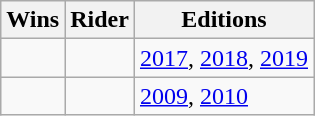<table class="wikitable">
<tr>
<th>Wins</th>
<th>Rider</th>
<th>Editions</th>
</tr>
<tr>
<td></td>
<td><em></em></td>
<td><a href='#'>2017</a>, <a href='#'>2018</a>, <a href='#'>2019</a></td>
</tr>
<tr>
<td></td>
<td></td>
<td><a href='#'>2009</a>, <a href='#'>2010</a></td>
</tr>
</table>
